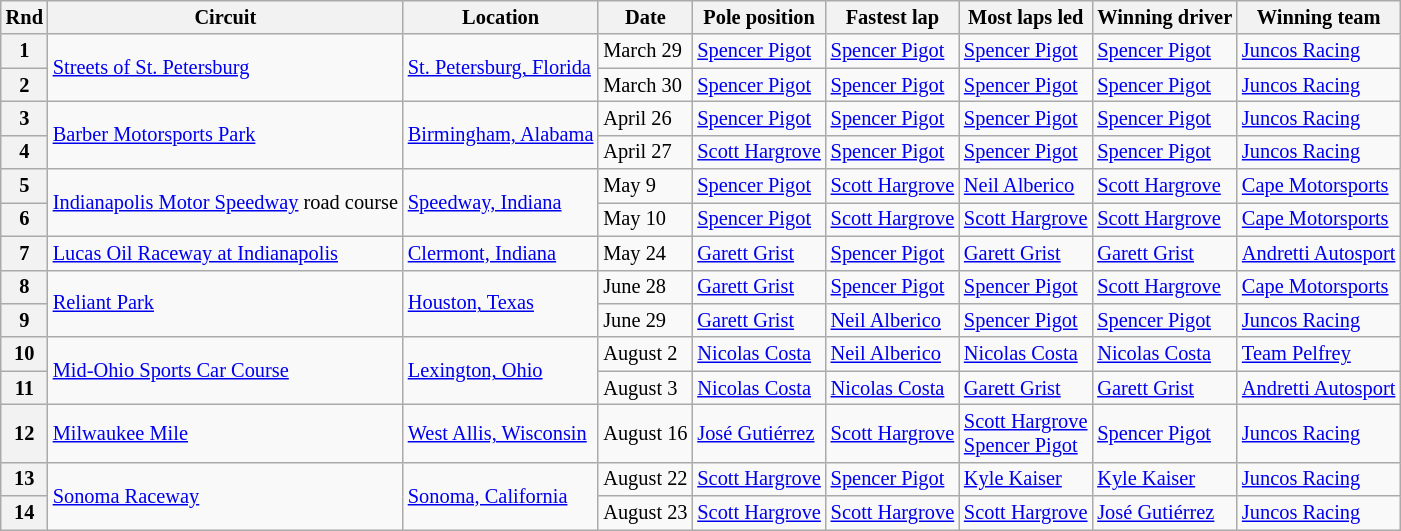<table class="wikitable" style="font-size: 85%;">
<tr>
<th Round>Rnd</th>
<th>Circuit</th>
<th>Location</th>
<th>Date</th>
<th>Pole position</th>
<th>Fastest lap</th>
<th>Most laps led</th>
<th>Winning driver</th>
<th>Winning team</th>
</tr>
<tr>
<th>1</th>
<td rowspan=2><a href='#'>Streets of St. Petersburg</a></td>
<td rowspan=2><a href='#'>St. Petersburg, Florida</a></td>
<td>March 29</td>
<td> <a href='#'>Spencer Pigot</a></td>
<td> <a href='#'>Spencer Pigot</a></td>
<td> <a href='#'>Spencer Pigot</a></td>
<td> <a href='#'>Spencer Pigot</a></td>
<td><a href='#'>Juncos Racing</a></td>
</tr>
<tr>
<th>2</th>
<td>March 30</td>
<td> <a href='#'>Spencer Pigot</a></td>
<td> <a href='#'>Spencer Pigot</a></td>
<td> <a href='#'>Spencer Pigot</a></td>
<td> <a href='#'>Spencer Pigot</a></td>
<td><a href='#'>Juncos Racing</a></td>
</tr>
<tr>
<th>3</th>
<td rowspan=2><a href='#'>Barber Motorsports Park</a></td>
<td rowspan=2><a href='#'>Birmingham, Alabama</a></td>
<td>April 26</td>
<td> <a href='#'>Spencer Pigot</a></td>
<td> <a href='#'>Spencer Pigot</a></td>
<td> <a href='#'>Spencer Pigot</a></td>
<td> <a href='#'>Spencer Pigot</a></td>
<td><a href='#'>Juncos Racing</a></td>
</tr>
<tr>
<th>4</th>
<td>April 27</td>
<td> <a href='#'>Scott Hargrove</a></td>
<td> <a href='#'>Spencer Pigot</a></td>
<td> <a href='#'>Spencer Pigot</a></td>
<td> <a href='#'>Spencer Pigot</a></td>
<td><a href='#'>Juncos Racing</a></td>
</tr>
<tr>
<th>5</th>
<td rowspan=2><a href='#'>Indianapolis Motor Speedway</a> road course</td>
<td rowspan=2><a href='#'>Speedway, Indiana</a></td>
<td>May 9</td>
<td> <a href='#'>Spencer Pigot</a></td>
<td> <a href='#'>Scott Hargrove</a></td>
<td> <a href='#'>Neil Alberico</a></td>
<td> <a href='#'>Scott Hargrove</a></td>
<td><a href='#'>Cape Motorsports</a></td>
</tr>
<tr>
<th>6</th>
<td>May 10</td>
<td> <a href='#'>Spencer Pigot</a></td>
<td> <a href='#'>Scott Hargrove</a></td>
<td> <a href='#'>Scott Hargrove</a></td>
<td> <a href='#'>Scott Hargrove</a></td>
<td><a href='#'>Cape Motorsports</a></td>
</tr>
<tr>
<th>7</th>
<td><a href='#'>Lucas Oil Raceway at Indianapolis</a></td>
<td><a href='#'>Clermont, Indiana</a></td>
<td>May 24</td>
<td> <a href='#'>Garett Grist</a></td>
<td> <a href='#'>Spencer Pigot</a></td>
<td> <a href='#'>Garett Grist</a></td>
<td> <a href='#'>Garett Grist</a></td>
<td><a href='#'>Andretti Autosport</a></td>
</tr>
<tr>
<th>8</th>
<td rowspan=2><a href='#'>Reliant Park</a></td>
<td rowspan=2><a href='#'>Houston, Texas</a></td>
<td>June 28</td>
<td> <a href='#'>Garett Grist</a></td>
<td> <a href='#'>Spencer Pigot</a></td>
<td> <a href='#'>Spencer Pigot</a></td>
<td> <a href='#'>Scott Hargrove</a></td>
<td><a href='#'>Cape Motorsports</a></td>
</tr>
<tr>
<th>9</th>
<td>June 29</td>
<td> <a href='#'>Garett Grist</a></td>
<td> <a href='#'>Neil Alberico</a></td>
<td> <a href='#'>Spencer Pigot</a></td>
<td> <a href='#'>Spencer Pigot</a></td>
<td><a href='#'>Juncos Racing</a></td>
</tr>
<tr>
<th>10</th>
<td rowspan=2><a href='#'>Mid-Ohio Sports Car Course</a></td>
<td rowspan=2><a href='#'>Lexington, Ohio</a></td>
<td>August 2</td>
<td> <a href='#'>Nicolas Costa</a></td>
<td> <a href='#'>Neil Alberico</a></td>
<td> <a href='#'>Nicolas Costa</a></td>
<td> <a href='#'>Nicolas Costa</a></td>
<td><a href='#'>Team Pelfrey</a></td>
</tr>
<tr>
<th>11</th>
<td>August 3</td>
<td> <a href='#'>Nicolas Costa</a></td>
<td> <a href='#'>Nicolas Costa</a></td>
<td> <a href='#'>Garett Grist</a></td>
<td> <a href='#'>Garett Grist</a></td>
<td><a href='#'>Andretti Autosport</a></td>
</tr>
<tr>
<th>12</th>
<td><a href='#'>Milwaukee Mile</a></td>
<td><a href='#'>West Allis, Wisconsin</a></td>
<td>August 16</td>
<td> <a href='#'>José Gutiérrez</a></td>
<td> <a href='#'>Scott Hargrove</a></td>
<td> <a href='#'>Scott Hargrove</a><br> <a href='#'>Spencer Pigot</a></td>
<td> <a href='#'>Spencer Pigot</a></td>
<td><a href='#'>Juncos Racing</a></td>
</tr>
<tr>
<th>13</th>
<td rowspan=2><a href='#'>Sonoma Raceway</a></td>
<td rowspan=2><a href='#'>Sonoma, California</a></td>
<td>August 22</td>
<td> <a href='#'>Scott Hargrove</a></td>
<td> <a href='#'>Spencer Pigot</a></td>
<td> <a href='#'>Kyle Kaiser</a></td>
<td> <a href='#'>Kyle Kaiser</a></td>
<td><a href='#'>Juncos Racing</a></td>
</tr>
<tr>
<th>14</th>
<td>August 23</td>
<td> <a href='#'>Scott Hargrove</a></td>
<td> <a href='#'>Scott Hargrove</a></td>
<td> <a href='#'>Scott Hargrove</a></td>
<td> <a href='#'>José Gutiérrez</a></td>
<td><a href='#'>Juncos Racing</a></td>
</tr>
</table>
